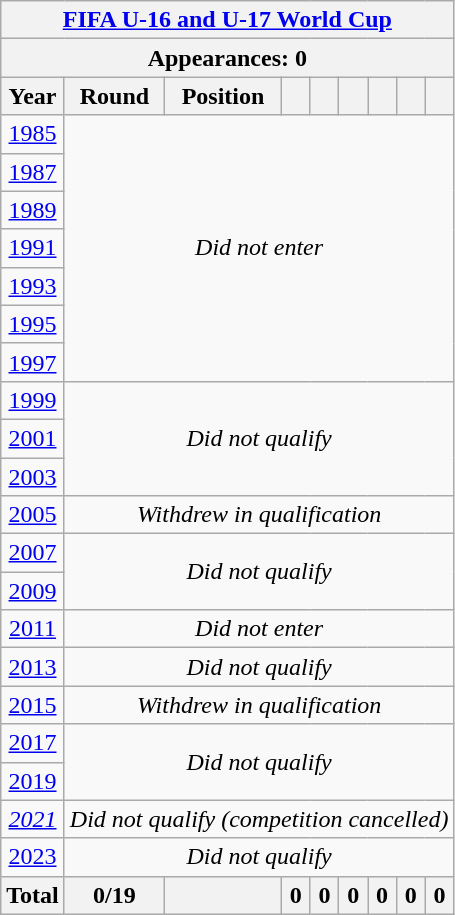<table class="wikitable" style="text-align: center;">
<tr>
<th colspan=9><a href='#'>FIFA U-16 and U-17 World Cup</a></th>
</tr>
<tr>
<th colspan=9>Appearances: 0</th>
</tr>
<tr>
<th>Year</th>
<th>Round</th>
<th>Position</th>
<th></th>
<th></th>
<th></th>
<th></th>
<th></th>
<th></th>
</tr>
<tr>
<td> <a href='#'>1985</a></td>
<td colspan=8 rowspan=7><em>Did not enter</em></td>
</tr>
<tr>
<td> <a href='#'>1987</a></td>
</tr>
<tr>
<td> <a href='#'>1989</a></td>
</tr>
<tr>
<td> <a href='#'>1991</a></td>
</tr>
<tr>
<td> <a href='#'>1993</a></td>
</tr>
<tr>
<td> <a href='#'>1995</a></td>
</tr>
<tr>
<td> <a href='#'>1997</a></td>
</tr>
<tr>
<td> <a href='#'>1999</a></td>
<td colspan=8 rowspan=3><em>Did not qualify</em></td>
</tr>
<tr>
<td> <a href='#'>2001</a></td>
</tr>
<tr>
<td> <a href='#'>2003</a></td>
</tr>
<tr>
<td> <a href='#'>2005</a></td>
<td colspan=8 rowspan=1><em>Withdrew in qualification</em></td>
</tr>
<tr>
<td> <a href='#'>2007</a></td>
<td colspan=8 rowspan=2><em>Did not qualify</em></td>
</tr>
<tr>
<td> <a href='#'>2009</a></td>
</tr>
<tr>
<td> <a href='#'>2011</a></td>
<td colspan=8 rowspan=1><em>Did not enter</em></td>
</tr>
<tr>
<td> <a href='#'>2013</a></td>
<td colspan=8 rowspan=1><em>Did not qualify</em></td>
</tr>
<tr>
<td> <a href='#'>2015</a></td>
<td colspan=8 rowspan=1><em>Withdrew in qualification</em></td>
</tr>
<tr>
<td> <a href='#'>2017</a></td>
<td colspan=8 rowspan=2><em>Did not qualify</em></td>
</tr>
<tr>
<td> <a href='#'>2019</a></td>
</tr>
<tr>
<td> <em><a href='#'>2021</a></em></td>
<td colspan=8 rowspan=1><em>Did not qualify (competition cancelled)</em></td>
</tr>
<tr>
<td> <a href='#'>2023</a></td>
<td colspan=8 rowspan=1><em>Did not qualify</em></td>
</tr>
<tr>
<th>Total</th>
<th>0/19</th>
<th></th>
<th>0</th>
<th>0</th>
<th>0</th>
<th>0</th>
<th>0</th>
<th>0</th>
</tr>
</table>
